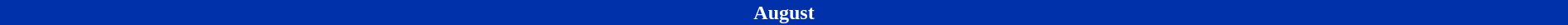<table class="toccolours collapsible collapsed" style="width:100%;">
<tr>
<th colspan="11" style="background:#0031ab; color:#fff;">August</th>
</tr>
<tr>
<td><br></td>
</tr>
</table>
